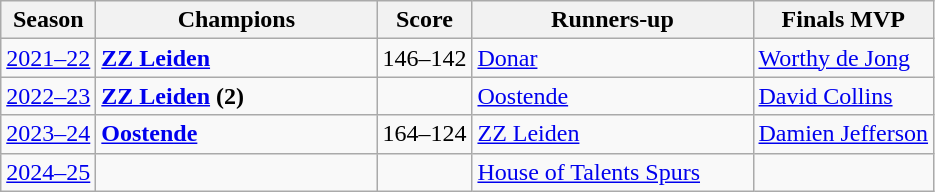<table class="wikitable">
<tr>
<th>Season</th>
<th width="180">Champions</th>
<th>Score</th>
<th width="180">Runners-up</th>
<th>Finals MVP</th>
</tr>
<tr>
<td align="center"><a href='#'>2021–22</a></td>
<td><strong><a href='#'>ZZ Leiden</a></strong></td>
<td align="center">146–142<br></td>
<td><a href='#'>Donar</a></td>
<td><a href='#'>Worthy de Jong</a></td>
</tr>
<tr>
<td><a href='#'>2022–23</a></td>
<td><strong><a href='#'>ZZ Leiden</a> (2)</strong></td>
<td></td>
<td><a href='#'>Oostende</a></td>
<td><a href='#'>David Collins</a></td>
</tr>
<tr>
<td><a href='#'>2023–24</a></td>
<td><strong><a href='#'>Oostende</a></strong></td>
<td align="center">164–124<br></td>
<td><a href='#'>ZZ Leiden</a></td>
<td><a href='#'>Damien Jefferson</a></td>
</tr>
<tr>
<td><a href='#'>2024–25</a></td>
<td></td>
<td></td>
<td><a href='#'>House of Talents Spurs</a></td>
<td></td>
</tr>
</table>
